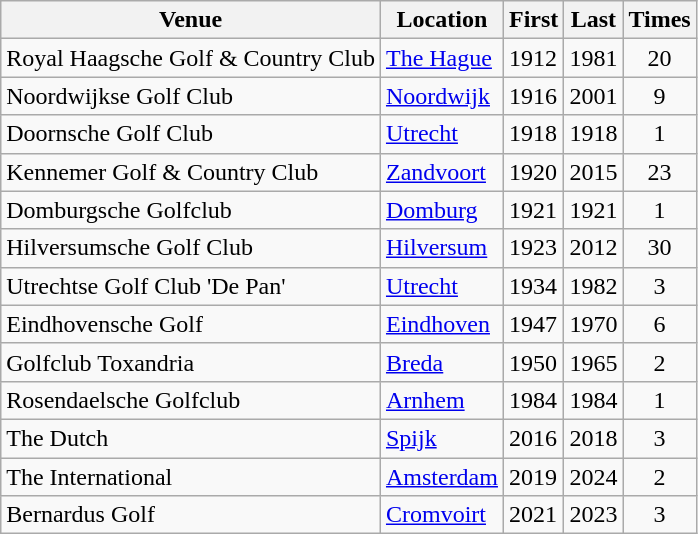<table class="wikitable">
<tr>
<th>Venue</th>
<th>Location</th>
<th>First</th>
<th>Last</th>
<th>Times</th>
</tr>
<tr>
<td>Royal Haagsche Golf & Country Club</td>
<td><a href='#'>The Hague</a></td>
<td>1912</td>
<td>1981</td>
<td align=center>20</td>
</tr>
<tr>
<td>Noordwijkse Golf Club</td>
<td><a href='#'>Noordwijk</a></td>
<td>1916</td>
<td>2001</td>
<td align=center>9</td>
</tr>
<tr>
<td>Doornsche Golf Club</td>
<td><a href='#'>Utrecht</a></td>
<td>1918</td>
<td>1918</td>
<td align=center>1</td>
</tr>
<tr>
<td>Kennemer Golf & Country Club</td>
<td><a href='#'>Zandvoort</a></td>
<td>1920</td>
<td>2015</td>
<td align=center>23</td>
</tr>
<tr>
<td>Domburgsche Golfclub</td>
<td><a href='#'>Domburg</a></td>
<td>1921</td>
<td>1921</td>
<td align=center>1</td>
</tr>
<tr>
<td>Hilversumsche Golf Club</td>
<td><a href='#'>Hilversum</a></td>
<td>1923</td>
<td>2012</td>
<td align=center>30</td>
</tr>
<tr>
<td>Utrechtse Golf Club 'De Pan'</td>
<td><a href='#'>Utrecht</a></td>
<td>1934</td>
<td>1982</td>
<td align=center>3</td>
</tr>
<tr>
<td>Eindhovensche Golf</td>
<td><a href='#'>Eindhoven</a></td>
<td>1947</td>
<td>1970</td>
<td align=center>6</td>
</tr>
<tr>
<td>Golfclub Toxandria</td>
<td><a href='#'>Breda</a></td>
<td>1950</td>
<td>1965</td>
<td align=center>2</td>
</tr>
<tr>
<td>Rosendaelsche Golfclub</td>
<td><a href='#'>Arnhem</a></td>
<td>1984</td>
<td>1984</td>
<td align=center>1</td>
</tr>
<tr>
<td>The Dutch</td>
<td><a href='#'>Spijk</a></td>
<td>2016</td>
<td>2018</td>
<td align=center>3</td>
</tr>
<tr>
<td>The International</td>
<td><a href='#'>Amsterdam</a></td>
<td>2019</td>
<td>2024</td>
<td align=center>2</td>
</tr>
<tr>
<td>Bernardus Golf</td>
<td><a href='#'>Cromvoirt</a></td>
<td>2021</td>
<td>2023</td>
<td align=center>3</td>
</tr>
</table>
